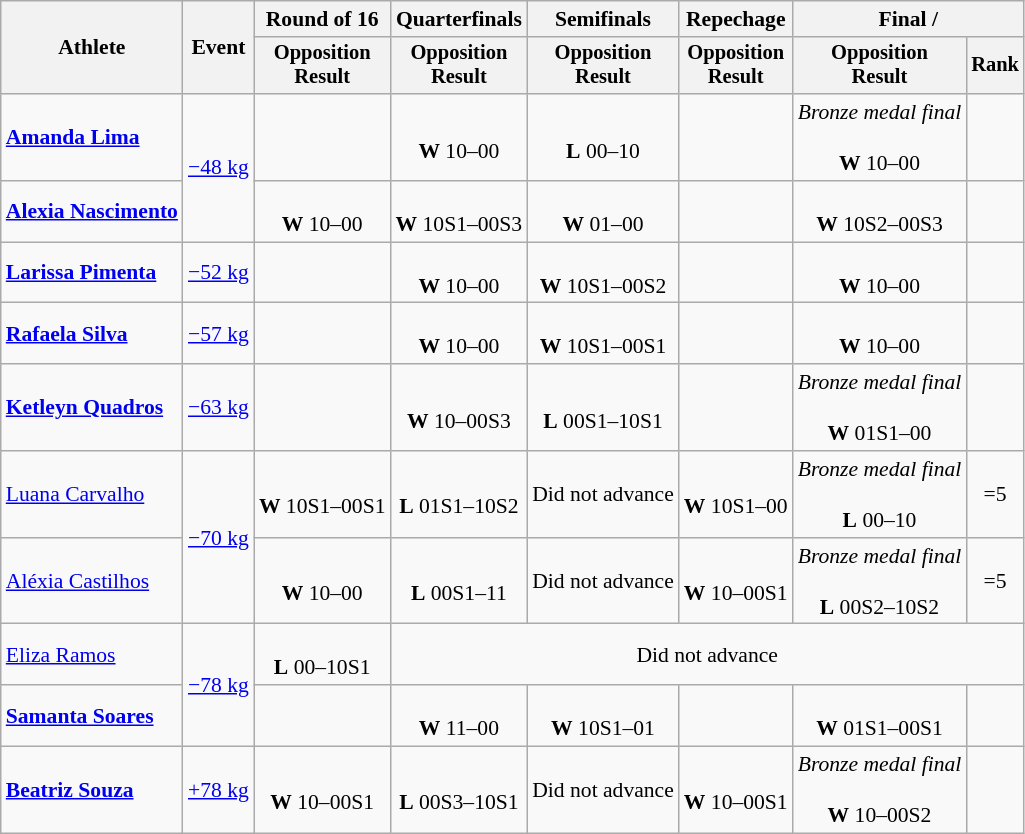<table class="wikitable" style="font-size:90%">
<tr>
<th rowspan=2>Athlete</th>
<th rowspan=2>Event</th>
<th>Round of 16</th>
<th>Quarterfinals</th>
<th>Semifinals</th>
<th>Repechage</th>
<th colspan=2>Final / </th>
</tr>
<tr style="font-size:95%">
<th>Opposition<br>Result</th>
<th>Opposition<br>Result</th>
<th>Opposition<br>Result</th>
<th>Opposition<br>Result</th>
<th>Opposition<br>Result</th>
<th>Rank</th>
</tr>
<tr align=center>
<td align=left><strong><a href='#'>Amanda Lima</a></strong></td>
<td align=left rowspan=2><a href='#'>−48 kg</a></td>
<td></td>
<td><br><strong>W</strong> 10–00</td>
<td><br><strong>L</strong> 00–10</td>
<td></td>
<td><em>Bronze medal final</em><br><br><strong>W</strong> 10–00</td>
<td></td>
</tr>
<tr align=center>
<td align=left><strong><a href='#'>Alexia Nascimento</a></strong></td>
<td><br><strong>W</strong> 10–00</td>
<td><br><strong>W</strong> 10S1–00S3</td>
<td><br><strong>W</strong> 01–00</td>
<td></td>
<td><br><strong>W</strong> 10S2–00S3</td>
<td></td>
</tr>
<tr align=center>
<td align=left><strong><a href='#'>Larissa Pimenta</a></strong></td>
<td align=left><a href='#'>−52 kg</a></td>
<td></td>
<td><br><strong>W</strong> 10–00</td>
<td><br><strong>W</strong> 10S1–00S2</td>
<td></td>
<td><br><strong>W</strong> 10–00</td>
<td></td>
</tr>
<tr align=center>
<td align=left><strong><a href='#'>Rafaela Silva</a></strong></td>
<td align=left><a href='#'>−57 kg</a></td>
<td></td>
<td><br><strong>W</strong> 10–00</td>
<td><br><strong>W</strong> 10S1–00S1</td>
<td></td>
<td><br><strong>W</strong> 10–00</td>
<td></td>
</tr>
<tr align=center>
<td align=left><strong><a href='#'>Ketleyn Quadros</a></strong></td>
<td align=left><a href='#'>−63 kg</a></td>
<td></td>
<td><br><strong>W</strong> 10–00S3</td>
<td><br><strong>L</strong> 00S1–10S1</td>
<td></td>
<td><em>Bronze medal final</em><br><br><strong>W</strong> 01S1–00</td>
<td></td>
</tr>
<tr align=center>
<td align=left><a href='#'>Luana Carvalho</a></td>
<td align=left rowspan=2><a href='#'>−70 kg</a></td>
<td><br><strong>W</strong> 10S1–00S1</td>
<td><br><strong>L</strong> 01S1–10S2</td>
<td>Did not advance</td>
<td><br><strong>W</strong> 10S1–00</td>
<td><em>Bronze medal final</em><br><br><strong>L</strong> 00–10</td>
<td>=5</td>
</tr>
<tr align=center>
<td align=left><a href='#'>Aléxia Castilhos</a></td>
<td><br><strong>W</strong> 10–00</td>
<td><br><strong>L</strong> 00S1–11</td>
<td>Did not advance</td>
<td><br><strong>W</strong> 10–00S1</td>
<td><em>Bronze medal final</em><br><br><strong>L</strong> 00S2–10S2</td>
<td>=5</td>
</tr>
<tr align=center>
<td align=left><a href='#'>Eliza Ramos</a></td>
<td align=left rowspan=2><a href='#'>−78 kg</a></td>
<td><br><strong>L</strong> 00–10S1</td>
<td colspan=5>Did not advance</td>
</tr>
<tr align=center>
<td align=left><strong><a href='#'>Samanta Soares</a></strong></td>
<td></td>
<td><br><strong>W</strong> 11–00</td>
<td><br><strong>W</strong> 10S1–01</td>
<td></td>
<td><br><strong>W</strong> 01S1–00S1</td>
<td></td>
</tr>
<tr align=center>
<td align=left><strong><a href='#'>Beatriz Souza</a></strong></td>
<td align=left><a href='#'>+78 kg</a></td>
<td><br><strong>W</strong> 10–00S1</td>
<td><br><strong>L</strong> 00S3–10S1</td>
<td>Did not advance</td>
<td><br><strong>W</strong> 10–00S1</td>
<td><em>Bronze medal final</em><br><br><strong>W</strong> 10–00S2</td>
<td></td>
</tr>
</table>
